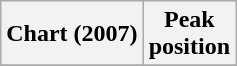<table class="wikitable plainrowheaders" style="text-align:center">
<tr>
<th scope="col">Chart (2007)</th>
<th scope="col">Peak<br> position</th>
</tr>
<tr>
</tr>
</table>
